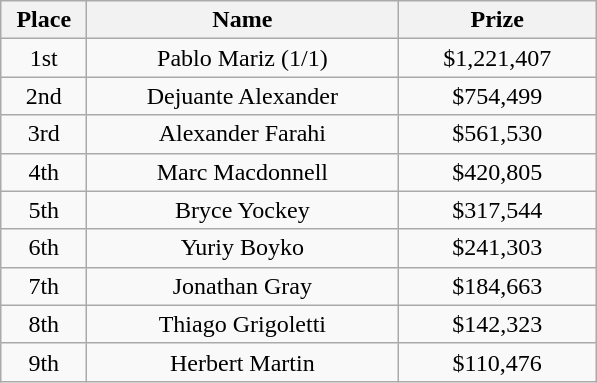<table class="wikitable">
<tr>
<th width="50">Place</th>
<th width="200">Name</th>
<th width="125">Prize</th>
</tr>
<tr>
<td align = "center">1st</td>
<td align = "center">Pablo Mariz (1/1)</td>
<td align = "center">$1,221,407</td>
</tr>
<tr>
<td align = "center">2nd</td>
<td align = "center">Dejuante Alexander</td>
<td align = "center">$754,499</td>
</tr>
<tr>
<td align = "center">3rd</td>
<td align = "center">Alexander Farahi</td>
<td align = "center">$561,530</td>
</tr>
<tr>
<td align = "center">4th</td>
<td align = "center">Marc Macdonnell</td>
<td align = "center">$420,805</td>
</tr>
<tr>
<td align = "center">5th</td>
<td align = "center">Bryce Yockey</td>
<td align = "center">$317,544</td>
</tr>
<tr>
<td align = "center">6th</td>
<td align = "center">Yuriy Boyko</td>
<td align = "center">$241,303</td>
</tr>
<tr>
<td align = "center">7th</td>
<td align = "center">Jonathan Gray</td>
<td align = "center">$184,663</td>
</tr>
<tr>
<td align = "center">8th</td>
<td align = "center">Thiago Grigoletti</td>
<td align = "center">$142,323</td>
</tr>
<tr>
<td align = "center">9th</td>
<td align = "center">Herbert Martin</td>
<td align = "center">$110,476</td>
</tr>
</table>
